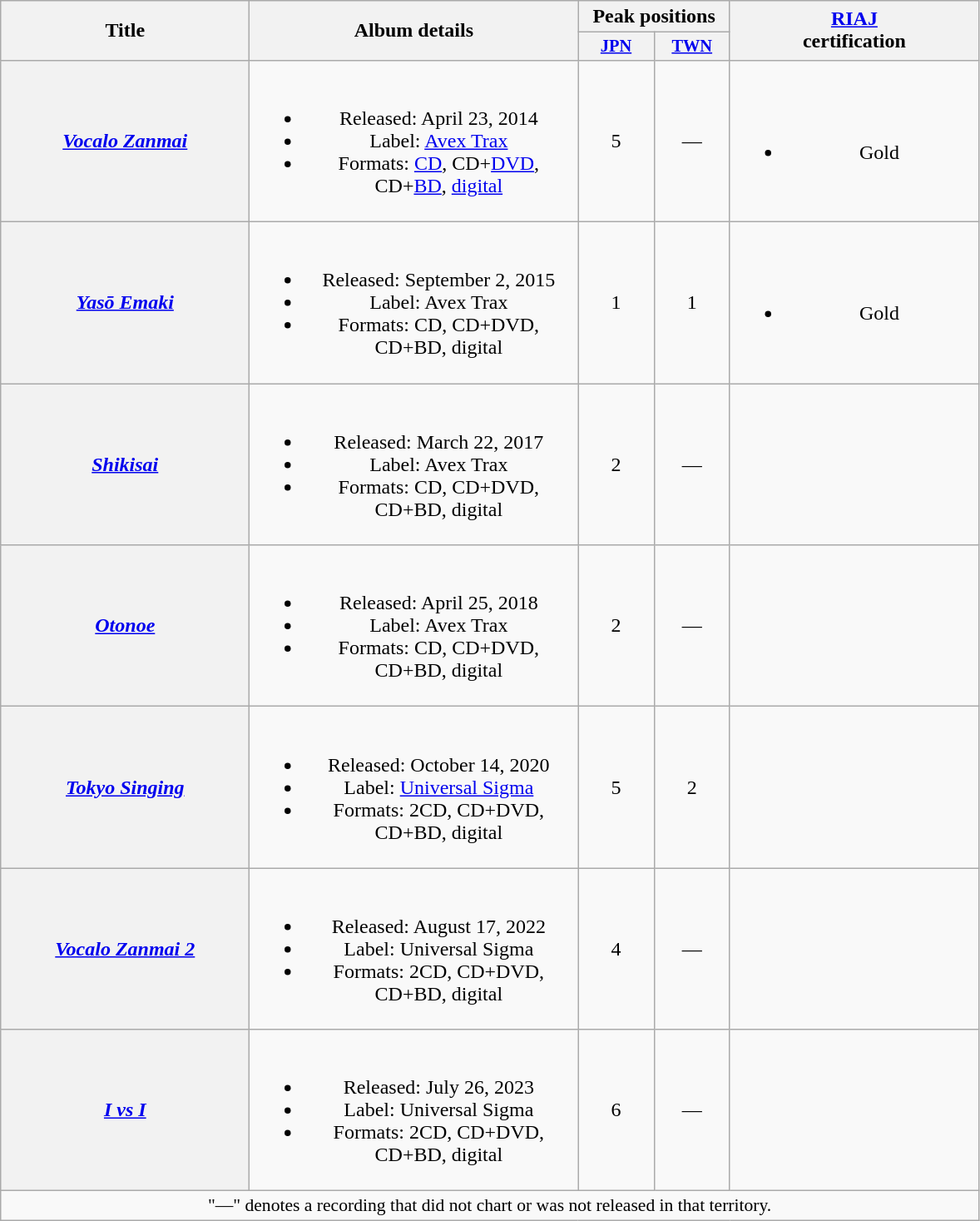<table class="wikitable plainrowheaders" style="text-align:center;">
<tr>
<th style="width:12em;" rowspan="2">Title</th>
<th style="width:16em;" rowspan="2">Album details</th>
<th colspan="2">Peak positions</th>
<th style="width:12em;" rowspan="2"><a href='#'>RIAJ</a><br>certification</th>
</tr>
<tr>
<th scope="col" style="width:4em;font-size:85%"><a href='#'>JPN</a><br></th>
<th scope="col" style="width:4em;font-size:85%"><a href='#'>TWN</a><br></th>
</tr>
<tr>
<th scope="row"><em><a href='#'>Vocalo Zanmai</a></em></th>
<td><br><ul><li>Released: April 23, 2014</li><li>Label: <a href='#'>Avex Trax</a></li><li>Formats: <a href='#'>CD</a>, CD+<a href='#'>DVD</a>, CD+<a href='#'>BD</a>, <a href='#'>digital</a></li></ul></td>
<td>5</td>
<td>—</td>
<td><br><ul><li>Gold</li></ul></td>
</tr>
<tr>
<th scope="row"><em><a href='#'>Yasō Emaki</a></em></th>
<td><br><ul><li>Released: September 2, 2015</li><li>Label: Avex Trax</li><li>Formats: CD, CD+DVD, CD+BD, digital</li></ul></td>
<td>1</td>
<td>1</td>
<td><br><ul><li>Gold</li></ul></td>
</tr>
<tr>
<th scope="row"><em><a href='#'>Shikisai</a></em></th>
<td><br><ul><li>Released: March 22, 2017</li><li>Label: Avex Trax</li><li>Formats: CD, CD+DVD, CD+BD, digital</li></ul></td>
<td>2</td>
<td>—</td>
<td></td>
</tr>
<tr>
<th scope="row"><em><a href='#'>Otonoe</a></em></th>
<td><br><ul><li>Released: April 25, 2018</li><li>Label: Avex Trax</li><li>Formats: CD, CD+DVD, CD+BD, digital</li></ul></td>
<td>2</td>
<td>—</td>
<td></td>
</tr>
<tr>
<th scope="row"><em><a href='#'>Tokyo Singing</a></em></th>
<td><br><ul><li>Released: October 14, 2020</li><li>Label: <a href='#'>Universal Sigma</a></li><li>Formats: 2CD, CD+DVD, CD+BD, digital</li></ul></td>
<td>5</td>
<td>2</td>
<td></td>
</tr>
<tr>
<th scope="row"><em><a href='#'>Vocalo Zanmai 2</a></em></th>
<td><br><ul><li>Released: August 17, 2022</li><li>Label: Universal Sigma</li><li>Formats: 2CD, CD+DVD, CD+BD, digital</li></ul></td>
<td>4</td>
<td>—</td>
<td></td>
</tr>
<tr>
<th scope="row"><em><a href='#'>I vs I</a></em></th>
<td><br><ul><li>Released: July 26, 2023</li><li>Label: Universal Sigma</li><li>Formats: 2CD, CD+DVD, CD+BD, digital</li></ul></td>
<td>6</td>
<td>—</td>
<td></td>
</tr>
<tr>
<td align="center" colspan="5" style="font-size:90%">"—" denotes a recording that did not chart or was not released in that territory.</td>
</tr>
</table>
